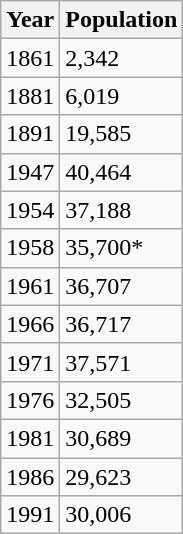<table class="wikitable">
<tr>
<th>Year</th>
<th>Population</th>
</tr>
<tr>
<td>1861</td>
<td>2,342</td>
</tr>
<tr>
<td>1881</td>
<td>6,019</td>
</tr>
<tr>
<td>1891</td>
<td>19,585</td>
</tr>
<tr>
<td>1947</td>
<td>40,464</td>
</tr>
<tr>
<td>1954</td>
<td>37,188</td>
</tr>
<tr>
<td>1958</td>
<td>35,700*</td>
</tr>
<tr>
<td>1961</td>
<td>36,707</td>
</tr>
<tr>
<td>1966</td>
<td>36,717</td>
</tr>
<tr>
<td>1971</td>
<td>37,571</td>
</tr>
<tr>
<td>1976</td>
<td>32,505</td>
</tr>
<tr>
<td>1981</td>
<td>30,689</td>
</tr>
<tr>
<td>1986</td>
<td>29,623</td>
</tr>
<tr>
<td>1991</td>
<td>30,006</td>
</tr>
</table>
